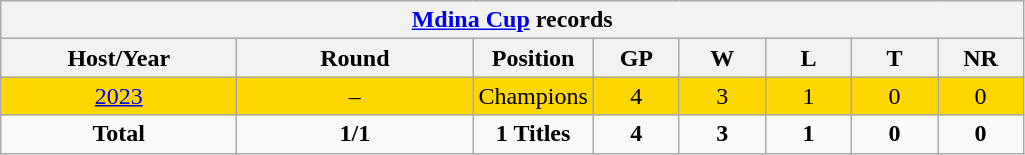<table class="wikitable" style="text-align: center;">
<tr>
<th colspan=8><a href='#'>Mdina Cup</a> records</th>
</tr>
<tr>
<th width=150>Host/Year</th>
<th width=150>Round</th>
<th width=50>Position</th>
<th width=50>GP</th>
<th width=50>W</th>
<th width=50>L</th>
<th width=50>T</th>
<th width=50>NR</th>
</tr>
<tr bgcolor=gold>
<td> <a href='#'>2023</a></td>
<td>–</td>
<td>Champions</td>
<td>4</td>
<td>3</td>
<td>1</td>
<td>0</td>
<td>0</td>
</tr>
<tr>
<td><strong>Total</strong></td>
<td><strong>1/1</strong></td>
<td><strong>1 Titles</strong></td>
<td><strong>4</strong></td>
<td><strong>3</strong></td>
<td><strong>1</strong></td>
<td><strong>0</strong></td>
<td><strong>0</strong></td>
</tr>
</table>
